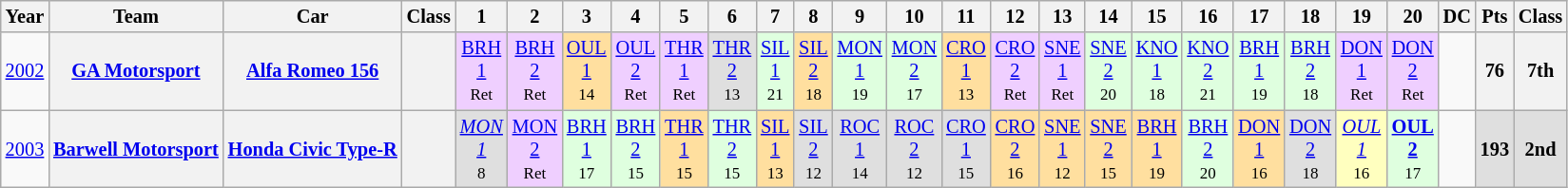<table class="wikitable" style="text-align:center; font-size:85%">
<tr>
<th>Year</th>
<th>Team</th>
<th>Car</th>
<th>Class</th>
<th>1</th>
<th>2</th>
<th>3</th>
<th>4</th>
<th>5</th>
<th>6</th>
<th>7</th>
<th>8</th>
<th>9</th>
<th>10</th>
<th>11</th>
<th>12</th>
<th>13</th>
<th>14</th>
<th>15</th>
<th>16</th>
<th>17</th>
<th>18</th>
<th>19</th>
<th>20</th>
<th>DC</th>
<th>Pts</th>
<th>Class</th>
</tr>
<tr>
<td><a href='#'>2002</a></td>
<th nowrap><a href='#'>GA Motorsport</a></th>
<th nowrap><a href='#'>Alfa Romeo 156</a></th>
<th><span></span></th>
<td style="background:#EFCFFF;"><a href='#'>BRH<br>1</a><br><small>Ret</small></td>
<td style="background:#EFCFFF;"><a href='#'>BRH<br>2</a><br><small>Ret</small></td>
<td style="background:#FFDF9F;"><a href='#'>OUL<br>1</a><br><small>14</small></td>
<td style="background:#EFCFFF;"><a href='#'>OUL<br>2</a><br><small>Ret</small></td>
<td style="background:#EFCFFF;"><a href='#'>THR<br>1</a><br><small>Ret</small></td>
<td style="background:#DFDFDF;"><a href='#'>THR<br>2</a><br><small>13</small></td>
<td style="background:#DFFFDF;"><a href='#'>SIL<br>1</a><br><small>21</small></td>
<td style="background:#FFDF9F;"><a href='#'>SIL<br>2</a><br><small>18</small></td>
<td style="background:#DFFFDF;"><a href='#'>MON<br>1</a><br><small>19</small></td>
<td style="background:#DFFFDF;"><a href='#'>MON<br>2</a><br><small>17</small></td>
<td style="background:#FFDF9F;"><a href='#'>CRO<br>1</a><br><small>13</small></td>
<td style="background:#EFCFFF;"><a href='#'>CRO<br>2</a><br><small>Ret</small></td>
<td style="background:#EFCFFF;"><a href='#'>SNE<br>1</a><br><small>Ret</small></td>
<td style="background:#DFFFDF;"><a href='#'>SNE<br>2</a><br><small>20</small></td>
<td style="background:#DFFFDF;"><a href='#'>KNO<br>1</a><br><small>18</small></td>
<td style="background:#DFFFDF;"><a href='#'>KNO<br>2</a><br><small>21</small></td>
<td style="background:#DFFFDF;"><a href='#'>BRH<br>1</a><br><small>19</small></td>
<td style="background:#DFFFDF;"><a href='#'>BRH<br>2</a><br><small>18</small></td>
<td style="background:#EFCFFF;"><a href='#'>DON<br>1</a><br><small>Ret</small></td>
<td style="background:#EFCFFF;"><a href='#'>DON<br>2</a><br><small>Ret</small></td>
<td></td>
<th>76</th>
<th>7th</th>
</tr>
<tr>
<td><a href='#'>2003</a></td>
<th nowrap><a href='#'>Barwell Motorsport</a></th>
<th nowrap><a href='#'>Honda Civic Type-R</a></th>
<th><span></span></th>
<td style="background:#DFDFDF;"><em><a href='#'>MON<br>1</a></em><br><small>8</small></td>
<td style="background:#EFCFFF;"><a href='#'>MON<br>2</a><br><small>Ret</small></td>
<td style="background:#DFFFDF;"><a href='#'>BRH<br>1</a><br><small>17</small></td>
<td style="background:#DFFFDF;"><a href='#'>BRH<br>2</a><br><small>15</small></td>
<td style="background:#FFDF9F;"><a href='#'>THR<br>1</a><br><small>15</small></td>
<td style="background:#DFFFDF;"><a href='#'>THR<br>2</a><br><small>15</small></td>
<td style="background:#FFDF9F;"><a href='#'>SIL<br>1</a><br><small>13</small></td>
<td style="background:#DFDFDF;"><a href='#'>SIL<br>2</a><br><small>12</small></td>
<td style="background:#DFDFDF;"><a href='#'>ROC<br>1</a><br><small>14</small></td>
<td style="background:#DFDFDF;"><a href='#'>ROC<br>2</a><br><small>12</small></td>
<td style="background:#DFDFDF;"><a href='#'>CRO<br>1</a><br><small>15</small></td>
<td style="background:#FFDF9F;"><a href='#'>CRO<br>2</a><br><small>16</small></td>
<td style="background:#FFDF9F;"><a href='#'>SNE<br>1</a><br><small>12</small></td>
<td style="background:#FFDF9F;"><a href='#'>SNE<br>2</a><br><small>15</small></td>
<td style="background:#FFDF9F;"><a href='#'>BRH<br>1</a><br><small>19</small></td>
<td style="background:#DFFFDF;"><a href='#'>BRH<br>2</a><br><small>20</small></td>
<td style="background:#FFDF9F;"><a href='#'>DON<br>1</a><br><small>16</small></td>
<td style="background:#DFDFDF;"><a href='#'>DON<br>2</a><br><small>18</small></td>
<td style="background:#FFFFBF;"><em><a href='#'>OUL<br>1</a></em><br><small>16</small></td>
<td style="background:#DFFFDF;"><strong><a href='#'>OUL<br>2</a></strong><br><small>17</small></td>
<td></td>
<td style="background:#DFDFDF;"><strong>193</strong></td>
<td style="background:#DFDFDF;"><strong>2nd</strong></td>
</tr>
</table>
